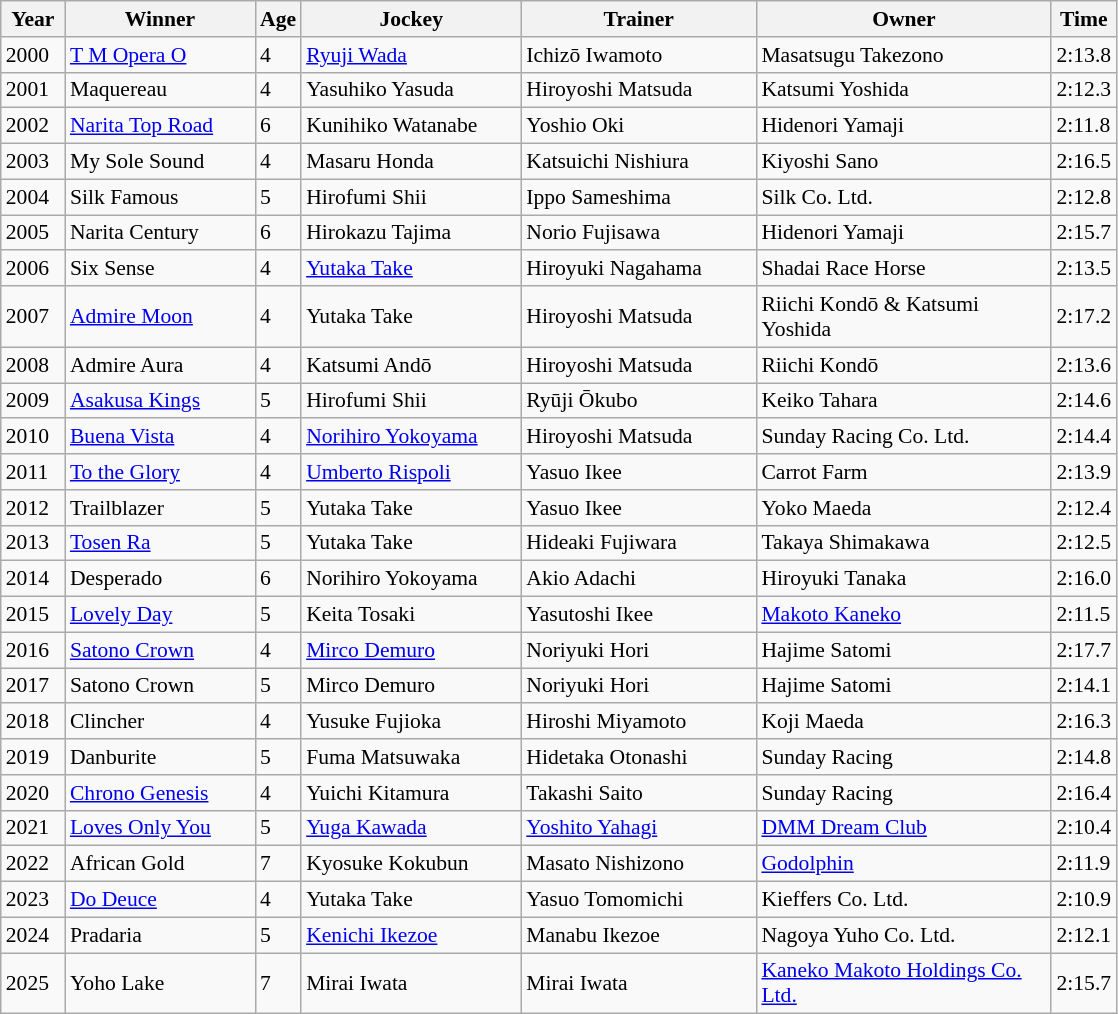<table class="wikitable sortable" style="font-size:90%">
<tr>
<th style="width:36px">Year<br></th>
<th style="width:120px">Winner<br></th>
<th>Age<br></th>
<th style="width:140px">Jockey<br></th>
<th style="width:150px">Trainer<br></th>
<th style="width:190px">Owner<br></th>
<th>Time<br></th>
</tr>
<tr>
<td>2000</td>
<td><a href='#'>T M Opera O</a></td>
<td>4</td>
<td><a href='#'>Ryuji Wada</a></td>
<td>Ichizō Iwamoto</td>
<td>Masatsugu Takezono</td>
<td>2:13.8</td>
</tr>
<tr>
<td>2001</td>
<td>Maquereau</td>
<td>4</td>
<td>Yasuhiko Yasuda</td>
<td>Hiroyoshi Matsuda</td>
<td>Katsumi Yoshida</td>
<td>2:12.3</td>
</tr>
<tr>
<td>2002</td>
<td><a href='#'>Narita Top Road</a></td>
<td>6</td>
<td>Kunihiko Watanabe</td>
<td>Yoshio Oki</td>
<td>Hidenori Yamaji</td>
<td>2:11.8</td>
</tr>
<tr>
<td>2003</td>
<td>My Sole Sound</td>
<td>4</td>
<td>Masaru Honda</td>
<td>Katsuichi Nishiura</td>
<td>Kiyoshi Sano</td>
<td>2:16.5</td>
</tr>
<tr>
<td>2004</td>
<td>Silk Famous</td>
<td>5</td>
<td>Hirofumi Shii</td>
<td>Ippo Sameshima</td>
<td>Silk Co. Ltd.</td>
<td>2:12.8</td>
</tr>
<tr>
<td>2005</td>
<td>Narita Century</td>
<td>6</td>
<td>Hirokazu Tajima</td>
<td>Norio Fujisawa</td>
<td>Hidenori Yamaji</td>
<td>2:15.7</td>
</tr>
<tr>
<td>2006</td>
<td>Six Sense</td>
<td>4</td>
<td><a href='#'>Yutaka Take</a></td>
<td>Hiroyuki Nagahama</td>
<td>Shadai Race Horse</td>
<td>2:13.5</td>
</tr>
<tr>
<td>2007</td>
<td><a href='#'>Admire Moon</a></td>
<td>4</td>
<td>Yutaka Take</td>
<td>Hiroyoshi Matsuda</td>
<td>Riichi Kondō & Katsumi Yoshida</td>
<td>2:17.2</td>
</tr>
<tr>
<td>2008</td>
<td>Admire Aura</td>
<td>4</td>
<td>Katsumi Andō</td>
<td>Hiroyoshi Matsuda</td>
<td>Riichi Kondō</td>
<td>2:13.6</td>
</tr>
<tr>
<td>2009</td>
<td><a href='#'>Asakusa Kings</a></td>
<td>5</td>
<td>Hirofumi Shii</td>
<td>Ryūji Ōkubo</td>
<td>Keiko Tahara</td>
<td>2:14.6</td>
</tr>
<tr>
<td>2010</td>
<td><a href='#'>Buena Vista</a></td>
<td>4</td>
<td><a href='#'>Norihiro Yokoyama</a></td>
<td>Hiroyoshi Matsuda</td>
<td>Sunday Racing Co. Ltd.</td>
<td>2:14.4</td>
</tr>
<tr>
<td>2011</td>
<td><a href='#'>To the Glory</a></td>
<td>4</td>
<td><a href='#'>Umberto Rispoli</a></td>
<td>Yasuo Ikee</td>
<td>Carrot Farm</td>
<td>2:13.9</td>
</tr>
<tr>
<td>2012</td>
<td>Trailblazer</td>
<td>5</td>
<td>Yutaka Take</td>
<td>Yasuo Ikee</td>
<td>Yoko Maeda</td>
<td>2:12.4</td>
</tr>
<tr>
<td>2013</td>
<td><a href='#'>Tosen Ra</a></td>
<td>5</td>
<td>Yutaka Take</td>
<td>Hideaki Fujiwara</td>
<td>Takaya Shimakawa</td>
<td>2:12.5</td>
</tr>
<tr>
<td>2014</td>
<td>Desperado</td>
<td>6</td>
<td>Norihiro Yokoyama</td>
<td>Akio Adachi</td>
<td>Hiroyuki Tanaka</td>
<td>2:16.0</td>
</tr>
<tr>
<td>2015</td>
<td><a href='#'>Lovely Day</a></td>
<td>5</td>
<td>Keita Tosaki</td>
<td>Yasutoshi Ikee</td>
<td><a href='#'>Makoto Kaneko</a></td>
<td>2:11.5</td>
</tr>
<tr>
<td>2016</td>
<td><a href='#'>Satono Crown</a></td>
<td>4</td>
<td><a href='#'>Mirco Demuro</a></td>
<td>Noriyuki Hori</td>
<td>Hajime Satomi</td>
<td>2:17.7</td>
</tr>
<tr>
<td>2017</td>
<td>Satono Crown</td>
<td>5</td>
<td>Mirco Demuro</td>
<td>Noriyuki Hori</td>
<td>Hajime Satomi</td>
<td>2:14.1</td>
</tr>
<tr>
<td>2018</td>
<td>Clincher</td>
<td>4</td>
<td>Yusuke Fujioka</td>
<td>Hiroshi Miyamoto</td>
<td>Koji Maeda</td>
<td>2:16.3</td>
</tr>
<tr>
<td>2019</td>
<td>Danburite</td>
<td>5</td>
<td>Fuma Matsuwaka</td>
<td>Hidetaka Otonashi</td>
<td>Sunday Racing</td>
<td>2:14.8</td>
</tr>
<tr>
<td>2020</td>
<td><a href='#'>Chrono Genesis</a></td>
<td>4</td>
<td>Yuichi Kitamura</td>
<td>Takashi Saito</td>
<td>Sunday Racing</td>
<td>2:16.4</td>
</tr>
<tr>
<td>2021</td>
<td><a href='#'>Loves Only You</a></td>
<td>5</td>
<td><a href='#'>Yuga Kawada</a></td>
<td><a href='#'>Yoshito Yahagi</a></td>
<td><a href='#'>DMM Dream Club</a></td>
<td>2:10.4</td>
</tr>
<tr>
<td>2022</td>
<td>African Gold</td>
<td>7</td>
<td>Kyosuke Kokubun</td>
<td>Masato Nishizono</td>
<td><a href='#'>Godolphin</a></td>
<td>2:11.9</td>
</tr>
<tr>
<td>2023</td>
<td><a href='#'>Do Deuce</a></td>
<td>4</td>
<td>Yutaka Take</td>
<td>Yasuo Tomomichi</td>
<td>Kieffers Co. Ltd.</td>
<td>2:10.9</td>
</tr>
<tr>
<td>2024</td>
<td>Pradaria</td>
<td>5</td>
<td><a href='#'>Kenichi Ikezoe</a></td>
<td>Manabu Ikezoe</td>
<td>Nagoya Yuho Co. Ltd.</td>
<td>2:12.1</td>
</tr>
<tr>
<td>2025</td>
<td>Yoho Lake</td>
<td>7</td>
<td>Mirai Iwata</td>
<td>Mirai Iwata</td>
<td><a href='#'>Kaneko Makoto Holdings Co. Ltd.</a></td>
<td>2:15.7</td>
</tr>
</table>
